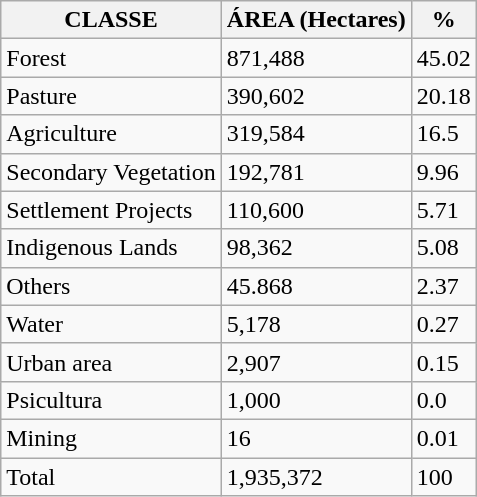<table class="wikitable">
<tr>
<th>CLASSE</th>
<th>ÁREA (Hectares)</th>
<th>%</th>
</tr>
<tr>
<td>Forest</td>
<td>871,488</td>
<td>45.02</td>
</tr>
<tr>
<td>Pasture</td>
<td>390,602</td>
<td>20.18</td>
</tr>
<tr>
<td>Agriculture</td>
<td>319,584</td>
<td>16.5</td>
</tr>
<tr>
<td>Secondary Vegetation</td>
<td>192,781</td>
<td>9.96</td>
</tr>
<tr>
<td>Settlement Projects</td>
<td>110,600</td>
<td>5.71</td>
</tr>
<tr>
<td>Indigenous Lands</td>
<td>98,362</td>
<td>5.08</td>
</tr>
<tr>
<td>Others</td>
<td>45.868</td>
<td>2.37</td>
</tr>
<tr>
<td>Water</td>
<td>5,178</td>
<td>0.27</td>
</tr>
<tr>
<td>Urban area</td>
<td>2,907</td>
<td>0.15</td>
</tr>
<tr>
<td>Psicultura</td>
<td>1,000</td>
<td>0.0</td>
</tr>
<tr>
<td>Mining</td>
<td>16</td>
<td>0.01</td>
</tr>
<tr>
<td>Total</td>
<td>1,935,372</td>
<td>100</td>
</tr>
</table>
